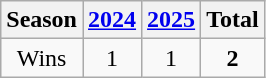<table class=wikitable>
<tr>
<th>Season</th>
<th><a href='#'>2024</a></th>
<th><a href='#'>2025</a></th>
<th>Total</th>
</tr>
<tr align=center>
<td>Wins</td>
<td>1</td>
<td>1</td>
<td><strong>2</strong></td>
</tr>
</table>
